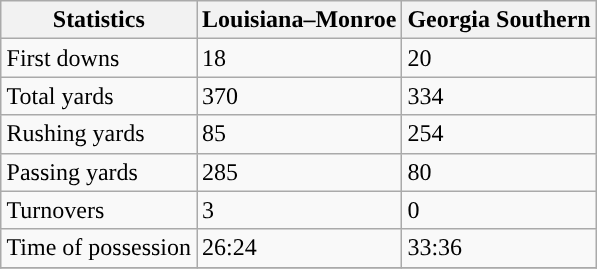<table class="wikitable" style="float: right;">
<tr>
<th>Statistics</th>
<th>Louisiana–Monroe</th>
<th>Georgia Southern</th>
</tr>
<tr>
<td>First downs</td>
<td>18</td>
<td>20</td>
</tr>
<tr>
<td>Total yards</td>
<td>370</td>
<td>334</td>
</tr>
<tr>
<td>Rushing yards</td>
<td>85</td>
<td>254</td>
</tr>
<tr>
<td>Passing yards</td>
<td>285</td>
<td>80</td>
</tr>
<tr>
<td>Turnovers</td>
<td>3</td>
<td>0</td>
</tr>
<tr>
<td>Time of possession</td>
<td>26:24</td>
<td>33:36</td>
</tr>
<tr>
</tr>
</table>
